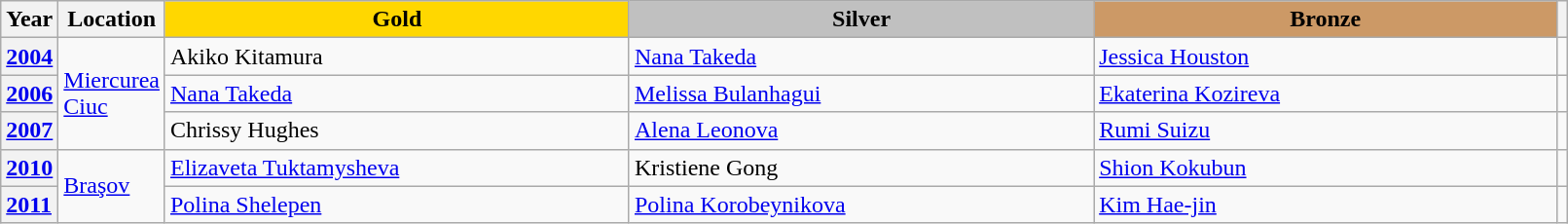<table class="wikitable unsortable" style="text-align:left; width:85%">
<tr>
<th scope="col" style="text-align:center">Year</th>
<th scope="col" style="text-align:center">Location</th>
<td scope="col" style="text-align:center; width:30%; background:gold"><strong>Gold</strong></td>
<td scope="col" style="text-align:center; width:30%; background:silver"><strong>Silver</strong></td>
<td scope="col" style="text-align:center; width:30%; background:#c96"><strong>Bronze</strong></td>
<th scope="col" style="text-align:center"></th>
</tr>
<tr>
<th scope="row" style="text-align:left"><a href='#'>2004</a></th>
<td rowspan="3"><a href='#'>Miercurea Ciuc</a></td>
<td> Akiko Kitamura</td>
<td> <a href='#'>Nana Takeda</a></td>
<td> <a href='#'>Jessica Houston</a></td>
<td></td>
</tr>
<tr>
<th scope="row" style="text-align:left"><a href='#'>2006</a></th>
<td> <a href='#'>Nana Takeda</a></td>
<td> <a href='#'>Melissa Bulanhagui</a></td>
<td> <a href='#'>Ekaterina Kozireva</a></td>
<td></td>
</tr>
<tr>
<th scope="row" style="text-align:left"><a href='#'>2007</a></th>
<td> Chrissy Hughes</td>
<td> <a href='#'>Alena Leonova</a></td>
<td> <a href='#'>Rumi Suizu</a></td>
<td></td>
</tr>
<tr>
<th scope="row" style="text-align:left"><a href='#'>2010</a></th>
<td rowspan="2"><a href='#'>Braşov</a></td>
<td> <a href='#'>Elizaveta Tuktamysheva</a></td>
<td> Kristiene Gong</td>
<td> <a href='#'>Shion Kokubun</a></td>
<td></td>
</tr>
<tr>
<th scope="row" style="text-align:left"><a href='#'>2011</a></th>
<td> <a href='#'>Polina Shelepen</a></td>
<td> <a href='#'>Polina Korobeynikova</a></td>
<td> <a href='#'>Kim Hae-jin</a></td>
<td></td>
</tr>
</table>
